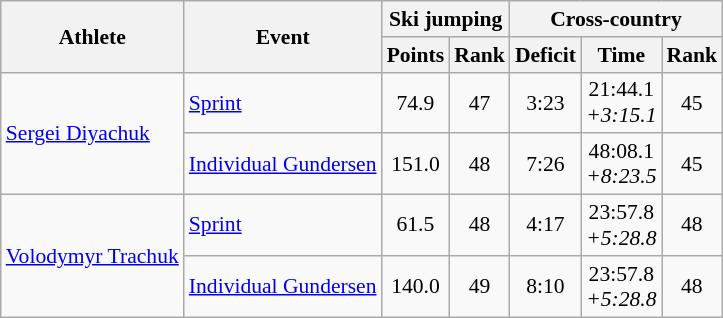<table class="wikitable" style="font-size:90%">
<tr>
<th rowspan="2">Athlete</th>
<th rowspan="2">Event</th>
<th colspan="2">Ski jumping</th>
<th colspan="6">Cross-country</th>
</tr>
<tr>
<th>Points</th>
<th>Rank</th>
<th>Deficit</th>
<th>Time</th>
<th>Rank</th>
</tr>
<tr>
<td rowspan=2><a href='#'>Sergei Diyachuk</a></td>
<td><a href='#'>Sprint</a></td>
<td align="center">74.9</td>
<td align="center">47</td>
<td align="center">3:23</td>
<td align="center">21:44.1<br> <em>+3:15.1</em></td>
<td align="center">45</td>
</tr>
<tr>
<td><a href='#'>Individual Gundersen</a></td>
<td align="center">151.0</td>
<td align="center">48</td>
<td align="center">7:26</td>
<td align="center">48:08.1<br> <em>+8:23.5</em></td>
<td align="center">45</td>
</tr>
<tr>
<td rowspan=2><a href='#'>Volodymyr Trachuk</a></td>
<td><a href='#'>Sprint</a></td>
<td align="center">61.5</td>
<td align="center">48</td>
<td align="center">4:17</td>
<td align="center">23:57.8<br> <em>+5:28.8</em></td>
<td align="center">48</td>
</tr>
<tr>
<td><a href='#'>Individual Gundersen</a></td>
<td align="center">140.0</td>
<td align="center">49</td>
<td align="center">8:10</td>
<td align="center">23:57.8<br> <em>+5:28.8</em></td>
<td align="center">48</td>
</tr>
</table>
